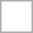<table style="border:solid 1px #aaa" cellpadding="10" cellspacing="0">
<tr>
<td></td>
</tr>
</table>
